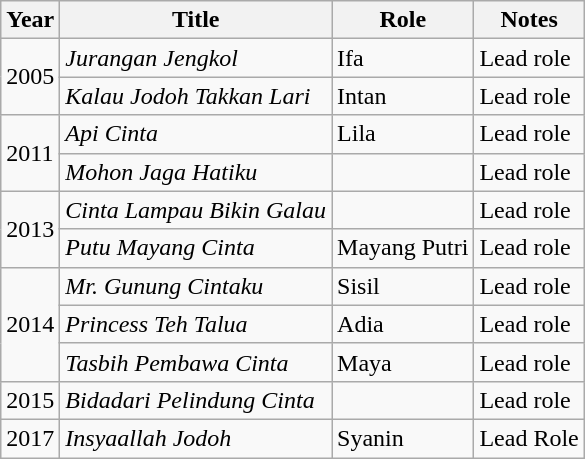<table class="wikitable">
<tr>
<th>Year</th>
<th>Title</th>
<th>Role</th>
<th>Notes</th>
</tr>
<tr>
<td rowspan= "2">2005</td>
<td><em>Jurangan Jengkol</em></td>
<td>Ifa</td>
<td>Lead role</td>
</tr>
<tr>
<td><em>Kalau Jodoh Takkan Lari</em></td>
<td>Intan</td>
<td>Lead role</td>
</tr>
<tr>
<td rowspan="2">2011</td>
<td><em>Api Cinta</em></td>
<td>Lila</td>
<td>Lead role</td>
</tr>
<tr>
<td><em>Mohon Jaga Hatiku</em></td>
<td></td>
<td>Lead role</td>
</tr>
<tr>
<td rowspan="2">2013</td>
<td><em>Cinta Lampau Bikin Galau</em></td>
<td></td>
<td>Lead role</td>
</tr>
<tr>
<td><em>Putu Mayang Cinta</em></td>
<td>Mayang Putri</td>
<td>Lead role</td>
</tr>
<tr>
<td rowspan="3">2014</td>
<td><em>Mr. Gunung Cintaku</em></td>
<td>Sisil</td>
<td>Lead role</td>
</tr>
<tr>
<td><em>Princess Teh Talua</em></td>
<td>Adia</td>
<td>Lead role</td>
</tr>
<tr>
<td><em>Tasbih Pembawa Cinta</em></td>
<td>Maya</td>
<td>Lead role</td>
</tr>
<tr>
<td>2015</td>
<td><em>Bidadari Pelindung Cinta</em></td>
<td></td>
<td>Lead role</td>
</tr>
<tr>
<td>2017</td>
<td><em>Insyaallah Jodoh</em></td>
<td>Syanin</td>
<td>Lead Role</td>
</tr>
</table>
